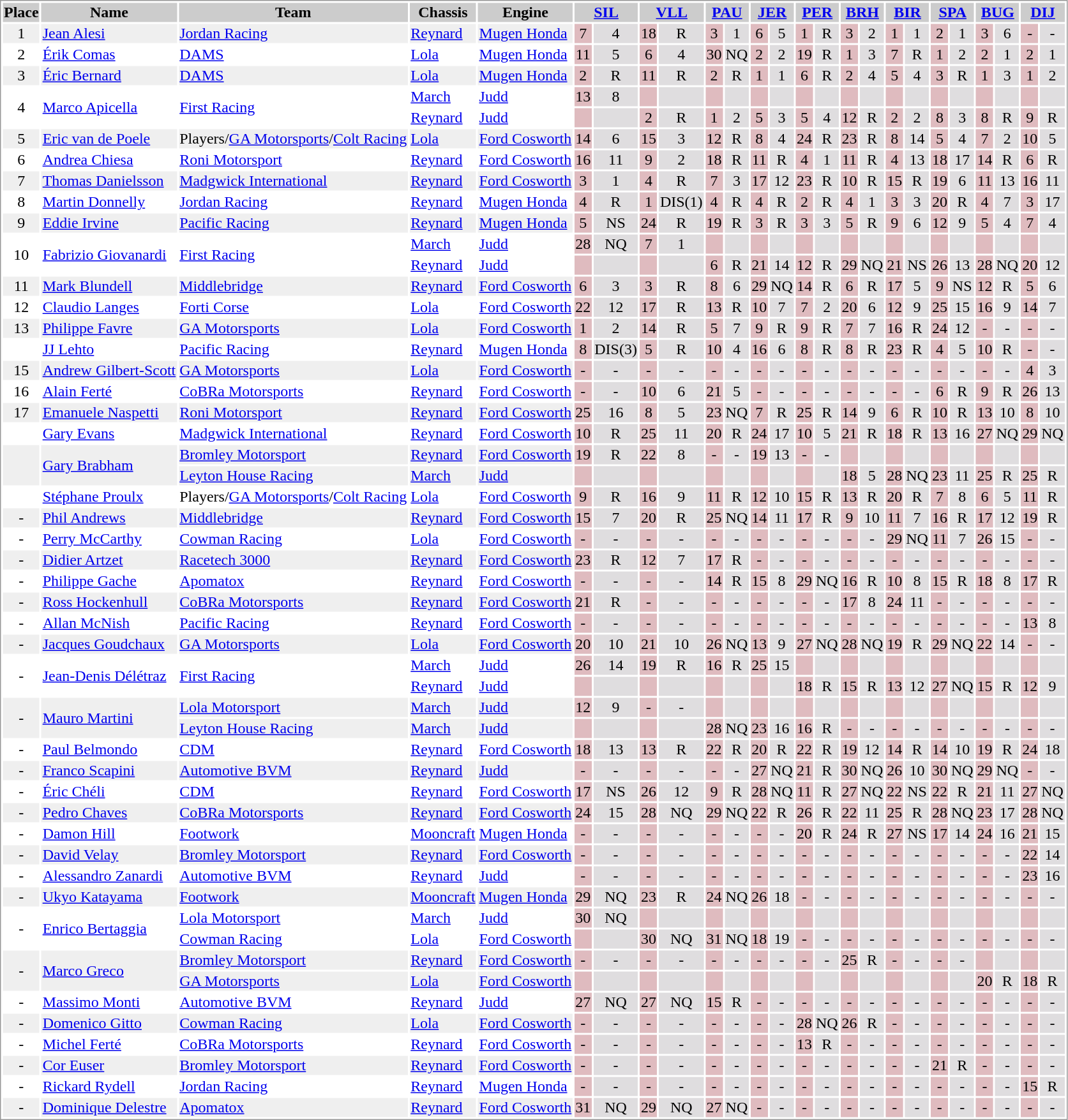<table border="0" style="border: 1px solid #999; background-color:#FFFFFF; text-align:center">
<tr align="center" style="background:#CCCCCC;">
<td><strong>Place</strong></td>
<td><strong>Name</strong></td>
<td><strong>Team</strong></td>
<td><strong>Chassis</strong></td>
<td><strong>Engine</strong></td>
<th colspan=2><a href='#'>SIL</a><br></th>
<th colspan=2><a href='#'>VLL</a><br></th>
<th colspan=2><a href='#'>PAU</a><br></th>
<th colspan=2><a href='#'>JER</a><br></th>
<th colspan=2><a href='#'>PER</a><br></th>
<th colspan=2><a href='#'>BRH</a><br></th>
<th colspan=2><a href='#'>BIR</a><br></th>
<th colspan=2><a href='#'>SPA</a><br></th>
<th colspan=2><a href='#'>BUG</a><br></th>
<th colspan=2><a href='#'>DIJ</a><br></th>
</tr>
<tr style="background:#EFEFEF;">
<td>1</td>
<td align="left"> <a href='#'>Jean Alesi</a></td>
<td align="left"><a href='#'>Jordan Racing</a></td>
<td align="left"><a href='#'>Reynard</a></td>
<td align="left"><a href='#'>Mugen Honda</a></td>
<td style="background:#DFBBBF;">7</td>
<td style="background:#DFDDDF;">4</td>
<td style="background:#DFBBBF;">18</td>
<td style="background:#DFDDDF;">R</td>
<td style="background:#DFBBBF;">3</td>
<td style="background:#DFDDDF;">1</td>
<td style="background:#DFBBBF;">6</td>
<td style="background:#DFDDDF;">5</td>
<td style="background:#DFBBBF;">1</td>
<td style="background:#DFDDDF;">R</td>
<td style="background:#DFBBBF;">3</td>
<td style="background:#DFDDDF;">2</td>
<td style="background:#DFBBBF;">1</td>
<td style="background:#DFDDDF;">1</td>
<td style="background:#DFBBBF;">2</td>
<td style="background:#DFDDDF;">1</td>
<td style="background:#DFBBBF;">3</td>
<td style="background:#DFDDDF;">6</td>
<td style="background:#DFBBBF;">-</td>
<td style="background:#DFDDDF;">-</td>
</tr>
<tr>
<td>2</td>
<td align="left"> <a href='#'>Érik Comas</a></td>
<td align="left"><a href='#'>DAMS</a></td>
<td align="left"><a href='#'>Lola</a></td>
<td align="left"><a href='#'>Mugen Honda</a></td>
<td style="background:#DFBBBF;">11</td>
<td style="background:#DFDDDF;">5</td>
<td style="background:#DFBBBF;">6</td>
<td style="background:#DFDDDF;">4</td>
<td style="background:#DFBBBF;">30</td>
<td style="background:#DFDDDF;">NQ</td>
<td style="background:#DFBBBF;">2</td>
<td style="background:#DFDDDF;">2</td>
<td style="background:#DFBBBF;">19</td>
<td style="background:#DFDDDF;">R</td>
<td style="background:#DFBBBF;">1</td>
<td style="background:#DFDDDF;">3</td>
<td style="background:#DFBBBF;">7</td>
<td style="background:#DFDDDF;">R</td>
<td style="background:#DFBBBF;">1</td>
<td style="background:#DFDDDF;">2</td>
<td style="background:#DFBBBF;">2</td>
<td style="background:#DFDDDF;">1</td>
<td style="background:#DFBBBF;">2</td>
<td style="background:#DFDDDF;">1</td>
</tr>
<tr style="background:#EFEFEF;">
<td>3</td>
<td align="left"> <a href='#'>Éric Bernard</a></td>
<td align="left"><a href='#'>DAMS</a></td>
<td align="left"><a href='#'>Lola</a></td>
<td align="left"><a href='#'>Mugen Honda</a></td>
<td style="background:#DFBBBF;">2</td>
<td style="background:#DFDDDF;">R</td>
<td style="background:#DFBBBF;">11</td>
<td style="background:#DFDDDF;">R</td>
<td style="background:#DFBBBF;">2</td>
<td style="background:#DFDDDF;">R</td>
<td style="background:#DFBBBF;">1</td>
<td style="background:#DFDDDF;">1</td>
<td style="background:#DFBBBF;">6</td>
<td style="background:#DFDDDF;">R</td>
<td style="background:#DFBBBF;">2</td>
<td style="background:#DFDDDF;">4</td>
<td style="background:#DFBBBF;">5</td>
<td style="background:#DFDDDF;">4</td>
<td style="background:#DFBBBF;">3</td>
<td style="background:#DFDDDF;">R</td>
<td style="background:#DFBBBF;">1</td>
<td style="background:#DFDDDF;">3</td>
<td style="background:#DFBBBF;">1</td>
<td style="background:#DFDDDF;">2</td>
</tr>
<tr>
<td rowspan=2>4</td>
<td rowspan=2 align="left"> <a href='#'>Marco Apicella</a></td>
<td rowspan=2 align="left"><a href='#'>First Racing</a></td>
<td align="left"><a href='#'>March</a></td>
<td align="left"><a href='#'>Judd</a></td>
<td style="background:#DFBBBF;">13</td>
<td style="background:#DFDDDF;">8</td>
<td style="background:#DFBBBF;"></td>
<td style="background:#DFDDDF;"></td>
<td style="background:#DFBBBF;"></td>
<td style="background:#DFDDDF;"></td>
<td style="background:#DFBBBF;"></td>
<td style="background:#DFDDDF;"></td>
<td style="background:#DFBBBF;"></td>
<td style="background:#DFDDDF;"></td>
<td style="background:#DFBBBF;"></td>
<td style="background:#DFDDDF;"></td>
<td style="background:#DFBBBF;"></td>
<td style="background:#DFDDDF;"></td>
<td style="background:#DFBBBF;"></td>
<td style="background:#DFDDDF;"></td>
<td style="background:#DFBBBF;"></td>
<td style="background:#DFDDDF;"></td>
<td style="background:#DFBBBF;"></td>
<td style="background:#DFDDDF;"></td>
</tr>
<tr>
<td align="left"><a href='#'>Reynard</a></td>
<td align="left"><a href='#'>Judd</a></td>
<td style="background:#DFBBBF;"></td>
<td style="background:#DFDDDF;"></td>
<td style="background:#DFBBBF;">2</td>
<td style="background:#DFDDDF;">R</td>
<td style="background:#DFBBBF;">1</td>
<td style="background:#DFDDDF;">2</td>
<td style="background:#DFBBBF;">5</td>
<td style="background:#DFDDDF;">3</td>
<td style="background:#DFBBBF;">5</td>
<td style="background:#DFDDDF;">4</td>
<td style="background:#DFBBBF;">12</td>
<td style="background:#DFDDDF;">R</td>
<td style="background:#DFBBBF;">2</td>
<td style="background:#DFDDDF;">2</td>
<td style="background:#DFBBBF;">8</td>
<td style="background:#DFDDDF;">3</td>
<td style="background:#DFBBBF;">8</td>
<td style="background:#DFDDDF;">R</td>
<td style="background:#DFBBBF;">9</td>
<td style="background:#DFDDDF;">R</td>
</tr>
<tr style="background:#EFEFEF;">
<td>5</td>
<td align="left"> <a href='#'>Eric van de Poele</a></td>
<td align="left">Players/<a href='#'>GA Motorsports</a>/<a href='#'>Colt Racing</a></td>
<td align="left"><a href='#'>Lola</a></td>
<td align="left"><a href='#'>Ford Cosworth</a></td>
<td style="background:#DFBBBF;">14</td>
<td style="background:#DFDDDF;">6</td>
<td style="background:#DFBBBF;">15</td>
<td style="background:#DFDDDF;">3</td>
<td style="background:#DFBBBF;">12</td>
<td style="background:#DFDDDF;">R</td>
<td style="background:#DFBBBF;">8</td>
<td style="background:#DFDDDF;">4</td>
<td style="background:#DFBBBF;">24</td>
<td style="background:#DFDDDF;">R</td>
<td style="background:#DFBBBF;">23</td>
<td style="background:#DFDDDF;">R</td>
<td style="background:#DFBBBF;">8</td>
<td style="background:#DFDDDF;">14</td>
<td style="background:#DFBBBF;">5</td>
<td style="background:#DFDDDF;">4</td>
<td style="background:#DFBBBF;">7</td>
<td style="background:#DFDDDF;">2</td>
<td style="background:#DFBBBF;">10</td>
<td style="background:#DFDDDF;">5</td>
</tr>
<tr>
<td>6</td>
<td align="left"> <a href='#'>Andrea Chiesa</a></td>
<td align="left"><a href='#'>Roni Motorsport</a></td>
<td align="left"><a href='#'>Reynard</a></td>
<td align="left"><a href='#'>Ford Cosworth</a></td>
<td style="background:#DFBBBF;">16</td>
<td style="background:#DFDDDF;">11</td>
<td style="background:#DFBBBF;">9</td>
<td style="background:#DFDDDF;">2</td>
<td style="background:#DFBBBF;">18</td>
<td style="background:#DFDDDF;">R</td>
<td style="background:#DFBBBF;">11</td>
<td style="background:#DFDDDF;">R</td>
<td style="background:#DFBBBF;">4</td>
<td style="background:#DFDDDF;">1</td>
<td style="background:#DFBBBF;">11</td>
<td style="background:#DFDDDF;">R</td>
<td style="background:#DFBBBF;">4</td>
<td style="background:#DFDDDF;">13</td>
<td style="background:#DFBBBF;">18</td>
<td style="background:#DFDDDF;">17</td>
<td style="background:#DFBBBF;">14</td>
<td style="background:#DFDDDF;">R</td>
<td style="background:#DFBBBF;">6</td>
<td style="background:#DFDDDF;">R</td>
</tr>
<tr style="background:#EFEFEF;">
<td>7</td>
<td align="left"> <a href='#'>Thomas Danielsson</a></td>
<td align="left"><a href='#'>Madgwick International</a></td>
<td align="left"><a href='#'>Reynard</a></td>
<td align="left"><a href='#'>Ford Cosworth</a></td>
<td style="background:#DFBBBF;">3</td>
<td style="background:#DFDDDF;">1</td>
<td style="background:#DFBBBF;">4</td>
<td style="background:#DFDDDF;">R</td>
<td style="background:#DFBBBF;">7</td>
<td style="background:#DFDDDF;">3</td>
<td style="background:#DFBBBF;">17</td>
<td style="background:#DFDDDF;">12</td>
<td style="background:#DFBBBF;">23</td>
<td style="background:#DFDDDF;">R</td>
<td style="background:#DFBBBF;">10</td>
<td style="background:#DFDDDF;">R</td>
<td style="background:#DFBBBF;">15</td>
<td style="background:#DFDDDF;">R</td>
<td style="background:#DFBBBF;">19</td>
<td style="background:#DFDDDF;">6</td>
<td style="background:#DFBBBF;">11</td>
<td style="background:#DFDDDF;">13</td>
<td style="background:#DFBBBF;">16</td>
<td style="background:#DFDDDF;">11</td>
</tr>
<tr>
<td>8</td>
<td align="left"> <a href='#'>Martin Donnelly</a></td>
<td align="left"><a href='#'>Jordan Racing</a></td>
<td align="left"><a href='#'>Reynard</a></td>
<td align="left"><a href='#'>Mugen Honda</a></td>
<td style="background:#DFBBBF;">4</td>
<td style="background:#DFDDDF;">R</td>
<td style="background:#DFBBBF;">1</td>
<td style="background:#DFDDDF;">DIS(1)</td>
<td style="background:#DFBBBF;">4</td>
<td style="background:#DFDDDF;">R</td>
<td style="background:#DFBBBF;">4</td>
<td style="background:#DFDDDF;">R</td>
<td style="background:#DFBBBF;">2</td>
<td style="background:#DFDDDF;">R</td>
<td style="background:#DFBBBF;">4</td>
<td style="background:#DFDDDF;">1</td>
<td style="background:#DFBBBF;">3</td>
<td style="background:#DFDDDF;">3</td>
<td style="background:#DFBBBF;">20</td>
<td style="background:#DFDDDF;">R</td>
<td style="background:#DFBBBF;">4</td>
<td style="background:#DFDDDF;">7</td>
<td style="background:#DFBBBF;">3</td>
<td style="background:#DFDDDF;">17</td>
</tr>
<tr style="background:#EFEFEF;">
<td>9</td>
<td align="left"> <a href='#'>Eddie Irvine</a></td>
<td align="left"><a href='#'>Pacific Racing</a></td>
<td align="left"><a href='#'>Reynard</a></td>
<td align="left"><a href='#'>Mugen Honda</a></td>
<td style="background:#DFBBBF;">5</td>
<td style="background:#DFDDDF;">NS</td>
<td style="background:#DFBBBF;">24</td>
<td style="background:#DFDDDF;">R</td>
<td style="background:#DFBBBF;">19</td>
<td style="background:#DFDDDF;">R</td>
<td style="background:#DFBBBF;">3</td>
<td style="background:#DFDDDF;">R</td>
<td style="background:#DFBBBF;">3</td>
<td style="background:#DFDDDF;">3</td>
<td style="background:#DFBBBF;">5</td>
<td style="background:#DFDDDF;">R</td>
<td style="background:#DFBBBF;">9</td>
<td style="background:#DFDDDF;">6</td>
<td style="background:#DFBBBF;">12</td>
<td style="background:#DFDDDF;">9</td>
<td style="background:#DFBBBF;">5</td>
<td style="background:#DFDDDF;">4</td>
<td style="background:#DFBBBF;">7</td>
<td style="background:#DFDDDF;">4</td>
</tr>
<tr>
<td rowspan=2>10</td>
<td rowspan=2 align="left"> <a href='#'>Fabrizio Giovanardi</a></td>
<td rowspan=2 align="left"><a href='#'>First Racing</a></td>
<td align="left"><a href='#'>March</a></td>
<td align="left"><a href='#'>Judd</a></td>
<td style="background:#DFBBBF;">28</td>
<td style="background:#DFDDDF;">NQ</td>
<td style="background:#DFBBBF;">7</td>
<td style="background:#DFDDDF;">1</td>
<td style="background:#DFBBBF;"></td>
<td style="background:#DFDDDF;"></td>
<td style="background:#DFBBBF;"></td>
<td style="background:#DFDDDF;"></td>
<td style="background:#DFBBBF;"></td>
<td style="background:#DFDDDF;"></td>
<td style="background:#DFBBBF;"></td>
<td style="background:#DFDDDF;"></td>
<td style="background:#DFBBBF;"></td>
<td style="background:#DFDDDF;"></td>
<td style="background:#DFBBBF;"></td>
<td style="background:#DFDDDF;"></td>
<td style="background:#DFBBBF;"></td>
<td style="background:#DFDDDF;"></td>
<td style="background:#DFBBBF;"></td>
<td style="background:#DFDDDF;"></td>
</tr>
<tr>
<td align="left"><a href='#'>Reynard</a></td>
<td align="left"><a href='#'>Judd</a></td>
<td style="background:#DFBBBF;"></td>
<td style="background:#DFDDDF;"></td>
<td style="background:#DFBBBF;"></td>
<td style="background:#DFDDDF;"></td>
<td style="background:#DFBBBF;">6</td>
<td style="background:#DFDDDF;">R</td>
<td style="background:#DFBBBF;">21</td>
<td style="background:#DFDDDF;">14</td>
<td style="background:#DFBBBF;">12</td>
<td style="background:#DFDDDF;">R</td>
<td style="background:#DFBBBF;">29</td>
<td style="background:#DFDDDF;">NQ</td>
<td style="background:#DFBBBF;">21</td>
<td style="background:#DFDDDF;">NS</td>
<td style="background:#DFBBBF;">26</td>
<td style="background:#DFDDDF;">13</td>
<td style="background:#DFBBBF;">28</td>
<td style="background:#DFDDDF;">NQ</td>
<td style="background:#DFBBBF;">20</td>
<td style="background:#DFDDDF;">12</td>
</tr>
<tr style="background:#EFEFEF;">
<td>11</td>
<td align="left"> <a href='#'>Mark Blundell</a></td>
<td align="left"><a href='#'>Middlebridge</a></td>
<td align="left"><a href='#'>Reynard</a></td>
<td align="left"><a href='#'>Ford Cosworth</a></td>
<td style="background:#DFBBBF;">6</td>
<td style="background:#DFDDDF;">3</td>
<td style="background:#DFBBBF;">3</td>
<td style="background:#DFDDDF;">R</td>
<td style="background:#DFBBBF;">8</td>
<td style="background:#DFDDDF;">6</td>
<td style="background:#DFBBBF;">29</td>
<td style="background:#DFDDDF;">NQ</td>
<td style="background:#DFBBBF;">14</td>
<td style="background:#DFDDDF;">R</td>
<td style="background:#DFBBBF;">6</td>
<td style="background:#DFDDDF;">R</td>
<td style="background:#DFBBBF;">17</td>
<td style="background:#DFDDDF;">5</td>
<td style="background:#DFBBBF;">9</td>
<td style="background:#DFDDDF;">NS</td>
<td style="background:#DFBBBF;">12</td>
<td style="background:#DFDDDF;">R</td>
<td style="background:#DFBBBF;">5</td>
<td style="background:#DFDDDF;">6</td>
</tr>
<tr>
<td>12</td>
<td align="left"> <a href='#'>Claudio Langes</a></td>
<td align="left"><a href='#'>Forti Corse</a></td>
<td align="left"><a href='#'>Lola</a></td>
<td align="left"><a href='#'>Ford Cosworth</a></td>
<td style="background:#DFBBBF;">22</td>
<td style="background:#DFDDDF;">12</td>
<td style="background:#DFBBBF;">17</td>
<td style="background:#DFDDDF;">R</td>
<td style="background:#DFBBBF;">13</td>
<td style="background:#DFDDDF;">R</td>
<td style="background:#DFBBBF;">10</td>
<td style="background:#DFDDDF;">7</td>
<td style="background:#DFBBBF;">7</td>
<td style="background:#DFDDDF;">2</td>
<td style="background:#DFBBBF;">20</td>
<td style="background:#DFDDDF;">6</td>
<td style="background:#DFBBBF;">12</td>
<td style="background:#DFDDDF;">9</td>
<td style="background:#DFBBBF;">25</td>
<td style="background:#DFDDDF;">15</td>
<td style="background:#DFBBBF;">16</td>
<td style="background:#DFDDDF;">9</td>
<td style="background:#DFBBBF;">14</td>
<td style="background:#DFDDDF;">7</td>
</tr>
<tr style="background:#EFEFEF;">
<td>13</td>
<td align="left"> <a href='#'>Philippe Favre</a></td>
<td align="left"><a href='#'>GA Motorsports</a></td>
<td align="left"><a href='#'>Lola</a></td>
<td align="left"><a href='#'>Ford Cosworth</a></td>
<td style="background:#DFBBBF;">1</td>
<td style="background:#DFDDDF;">2</td>
<td style="background:#DFBBBF;">14</td>
<td style="background:#DFDDDF;">R</td>
<td style="background:#DFBBBF;">5</td>
<td style="background:#DFDDDF;">7</td>
<td style="background:#DFBBBF;">9</td>
<td style="background:#DFDDDF;">R</td>
<td style="background:#DFBBBF;">9</td>
<td style="background:#DFDDDF;">R</td>
<td style="background:#DFBBBF;">7</td>
<td style="background:#DFDDDF;">7</td>
<td style="background:#DFBBBF;">16</td>
<td style="background:#DFDDDF;">R</td>
<td style="background:#DFBBBF;">24</td>
<td style="background:#DFDDDF;">12</td>
<td style="background:#DFBBBF;">-</td>
<td style="background:#DFDDDF;">-</td>
<td style="background:#DFBBBF;">-</td>
<td style="background:#DFDDDF;">-</td>
</tr>
<tr>
<td></td>
<td align="left"> <a href='#'>JJ Lehto</a></td>
<td align="left"><a href='#'>Pacific Racing</a></td>
<td align="left"><a href='#'>Reynard</a></td>
<td align="left"><a href='#'>Mugen Honda</a></td>
<td style="background:#DFBBBF;">8</td>
<td style="background:#DFDDDF;">DIS(3)</td>
<td style="background:#DFBBBF;">5</td>
<td style="background:#DFDDDF;">R</td>
<td style="background:#DFBBBF;">10</td>
<td style="background:#DFDDDF;">4</td>
<td style="background:#DFBBBF;">16</td>
<td style="background:#DFDDDF;">6</td>
<td style="background:#DFBBBF;">8</td>
<td style="background:#DFDDDF;">R</td>
<td style="background:#DFBBBF;">8</td>
<td style="background:#DFDDDF;">R</td>
<td style="background:#DFBBBF;">23</td>
<td style="background:#DFDDDF;">R</td>
<td style="background:#DFBBBF;">4</td>
<td style="background:#DFDDDF;">5</td>
<td style="background:#DFBBBF;">10</td>
<td style="background:#DFDDDF;">R</td>
<td style="background:#DFBBBF;">-</td>
<td style="background:#DFDDDF;">-</td>
</tr>
<tr style="background:#EFEFEF;">
<td>15</td>
<td align="left"> <a href='#'>Andrew Gilbert-Scott</a></td>
<td align="left"><a href='#'>GA Motorsports</a></td>
<td align="left"><a href='#'>Lola</a></td>
<td align="left"><a href='#'>Ford Cosworth</a></td>
<td style="background:#DFBBBF;">-</td>
<td style="background:#DFDDDF;">-</td>
<td style="background:#DFBBBF;">-</td>
<td style="background:#DFDDDF;">-</td>
<td style="background:#DFBBBF;">-</td>
<td style="background:#DFDDDF;">-</td>
<td style="background:#DFBBBF;">-</td>
<td style="background:#DFDDDF;">-</td>
<td style="background:#DFBBBF;">-</td>
<td style="background:#DFDDDF;">-</td>
<td style="background:#DFBBBF;">-</td>
<td style="background:#DFDDDF;">-</td>
<td style="background:#DFBBBF;">-</td>
<td style="background:#DFDDDF;">-</td>
<td style="background:#DFBBBF;">-</td>
<td style="background:#DFDDDF;">-</td>
<td style="background:#DFBBBF;">-</td>
<td style="background:#DFDDDF;">-</td>
<td style="background:#DFBBBF;">4</td>
<td style="background:#DFDDDF;">3</td>
</tr>
<tr>
<td>16</td>
<td align="left"> <a href='#'>Alain Ferté</a></td>
<td align="left"><a href='#'>CoBRa Motorsports</a></td>
<td align="left"><a href='#'>Reynard</a></td>
<td align="left"><a href='#'>Ford Cosworth</a></td>
<td style="background:#DFBBBF;">-</td>
<td style="background:#DFDDDF;">-</td>
<td style="background:#DFBBBF;">10</td>
<td style="background:#DFDDDF;">6</td>
<td style="background:#DFBBBF;">21</td>
<td style="background:#DFDDDF;">5</td>
<td style="background:#DFBBBF;">-</td>
<td style="background:#DFDDDF;">-</td>
<td style="background:#DFBBBF;">-</td>
<td style="background:#DFDDDF;">-</td>
<td style="background:#DFBBBF;">-</td>
<td style="background:#DFDDDF;">-</td>
<td style="background:#DFBBBF;">-</td>
<td style="background:#DFDDDF;">-</td>
<td style="background:#DFBBBF;">6</td>
<td style="background:#DFDDDF;">R</td>
<td style="background:#DFBBBF;">9</td>
<td style="background:#DFDDDF;">R</td>
<td style="background:#DFBBBF;">26</td>
<td style="background:#DFDDDF;">13</td>
</tr>
<tr style="background:#EFEFEF;">
<td>17</td>
<td align="left"> <a href='#'>Emanuele Naspetti</a></td>
<td align="left"><a href='#'>Roni Motorsport</a></td>
<td align="left"><a href='#'>Reynard</a></td>
<td align="left"><a href='#'>Ford Cosworth</a></td>
<td style="background:#DFBBBF;">25</td>
<td style="background:#DFDDDF;">16</td>
<td style="background:#DFBBBF;">8</td>
<td style="background:#DFDDDF;">5</td>
<td style="background:#DFBBBF;">23</td>
<td style="background:#DFDDDF;">NQ</td>
<td style="background:#DFBBBF;">7</td>
<td style="background:#DFDDDF;">R</td>
<td style="background:#DFBBBF;">25</td>
<td style="background:#DFDDDF;">R</td>
<td style="background:#DFBBBF;">14</td>
<td style="background:#DFDDDF;">9</td>
<td style="background:#DFBBBF;">6</td>
<td style="background:#DFDDDF;">R</td>
<td style="background:#DFBBBF;">10</td>
<td style="background:#DFDDDF;">R</td>
<td style="background:#DFBBBF;">13</td>
<td style="background:#DFDDDF;">10</td>
<td style="background:#DFBBBF;">8</td>
<td style="background:#DFDDDF;">10</td>
</tr>
<tr>
<td></td>
<td align="left"> <a href='#'>Gary Evans</a></td>
<td align="left"><a href='#'>Madgwick International</a></td>
<td align="left"><a href='#'>Reynard</a></td>
<td align="left"><a href='#'>Ford Cosworth</a></td>
<td style="background:#DFBBBF;">10</td>
<td style="background:#DFDDDF;">R</td>
<td style="background:#DFBBBF;">25</td>
<td style="background:#DFDDDF;">11</td>
<td style="background:#DFBBBF;">20</td>
<td style="background:#DFDDDF;">R</td>
<td style="background:#DFBBBF;">24</td>
<td style="background:#DFDDDF;">17</td>
<td style="background:#DFBBBF;">10</td>
<td style="background:#DFDDDF;">5</td>
<td style="background:#DFBBBF;">21</td>
<td style="background:#DFDDDF;">R</td>
<td style="background:#DFBBBF;">18</td>
<td style="background:#DFDDDF;">R</td>
<td style="background:#DFBBBF;">13</td>
<td style="background:#DFDDDF;">16</td>
<td style="background:#DFBBBF;">27</td>
<td style="background:#DFDDDF;">NQ</td>
<td style="background:#DFBBBF;">29</td>
<td style="background:#DFDDDF;">NQ</td>
</tr>
<tr style="background:#EFEFEF;">
<td rowspan=2></td>
<td rowspan=2 align="left"> <a href='#'>Gary Brabham</a></td>
<td align="left"><a href='#'>Bromley Motorsport</a></td>
<td align="left"><a href='#'>Reynard</a></td>
<td align="left"><a href='#'>Ford Cosworth</a></td>
<td style="background:#DFBBBF;">19</td>
<td style="background:#DFDDDF;">R</td>
<td style="background:#DFBBBF;">22</td>
<td style="background:#DFDDDF;">8</td>
<td style="background:#DFBBBF;">-</td>
<td style="background:#DFDDDF;">-</td>
<td style="background:#DFBBBF;">19</td>
<td style="background:#DFDDDF;">13</td>
<td style="background:#DFBBBF;">-</td>
<td style="background:#DFDDDF;">-</td>
<td style="background:#DFBBBF;"></td>
<td style="background:#DFDDDF;"></td>
<td style="background:#DFBBBF;"></td>
<td style="background:#DFDDDF;"></td>
<td style="background:#DFBBBF;"></td>
<td style="background:#DFDDDF;"></td>
<td style="background:#DFBBBF;"></td>
<td style="background:#DFDDDF;"></td>
<td style="background:#DFBBBF;"></td>
<td style="background:#DFDDDF;"></td>
</tr>
<tr style="background:#EFEFEF;">
<td align="left"><a href='#'>Leyton House Racing</a></td>
<td align="left"><a href='#'>March</a></td>
<td align="left"><a href='#'>Judd</a></td>
<td style="background:#DFBBBF;"></td>
<td style="background:#DFDDDF;"></td>
<td style="background:#DFBBBF;"></td>
<td style="background:#DFDDDF;"></td>
<td style="background:#DFBBBF;"></td>
<td style="background:#DFDDDF;"></td>
<td style="background:#DFBBBF;"></td>
<td style="background:#DFDDDF;"></td>
<td style="background:#DFBBBF;"></td>
<td style="background:#DFDDDF;"></td>
<td style="background:#DFBBBF;">18</td>
<td style="background:#DFDDDF;">5</td>
<td style="background:#DFBBBF;">28</td>
<td style="background:#DFDDDF;">NQ</td>
<td style="background:#DFBBBF;">23</td>
<td style="background:#DFDDDF;">11</td>
<td style="background:#DFBBBF;">25</td>
<td style="background:#DFDDDF;">R</td>
<td style="background:#DFBBBF;">25</td>
<td style="background:#DFDDDF;">R</td>
</tr>
<tr>
<td></td>
<td align="left"> <a href='#'>Stéphane Proulx</a></td>
<td align="left">Players/<a href='#'>GA Motorsports</a>/<a href='#'>Colt Racing</a></td>
<td align="left"><a href='#'>Lola</a></td>
<td align="left"><a href='#'>Ford Cosworth</a></td>
<td style="background:#DFBBBF;">9</td>
<td style="background:#DFDDDF;">R</td>
<td style="background:#DFBBBF;">16</td>
<td style="background:#DFDDDF;">9</td>
<td style="background:#DFBBBF;">11</td>
<td style="background:#DFDDDF;">R</td>
<td style="background:#DFBBBF;">12</td>
<td style="background:#DFDDDF;">10</td>
<td style="background:#DFBBBF;">15</td>
<td style="background:#DFDDDF;">R</td>
<td style="background:#DFBBBF;">13</td>
<td style="background:#DFDDDF;">R</td>
<td style="background:#DFBBBF;">20</td>
<td style="background:#DFDDDF;">R</td>
<td style="background:#DFBBBF;">7</td>
<td style="background:#DFDDDF;">8</td>
<td style="background:#DFBBBF;">6</td>
<td style="background:#DFDDDF;">5</td>
<td style="background:#DFBBBF;">11</td>
<td style="background:#DFDDDF;">R</td>
</tr>
<tr style="background:#EFEFEF;">
<td>-</td>
<td align="left"> <a href='#'>Phil Andrews</a></td>
<td align="left"><a href='#'>Middlebridge</a></td>
<td align="left"><a href='#'>Reynard</a></td>
<td align="left"><a href='#'>Ford Cosworth</a></td>
<td style="background:#DFBBBF;">15</td>
<td style="background:#DFDDDF;">7</td>
<td style="background:#DFBBBF;">20</td>
<td style="background:#DFDDDF;">R</td>
<td style="background:#DFBBBF;">25</td>
<td style="background:#DFDDDF;">NQ</td>
<td style="background:#DFBBBF;">14</td>
<td style="background:#DFDDDF;">11</td>
<td style="background:#DFBBBF;">17</td>
<td style="background:#DFDDDF;">R</td>
<td style="background:#DFBBBF;">9</td>
<td style="background:#DFDDDF;">10</td>
<td style="background:#DFBBBF;">11</td>
<td style="background:#DFDDDF;">7</td>
<td style="background:#DFBBBF;">16</td>
<td style="background:#DFDDDF;">R</td>
<td style="background:#DFBBBF;">17</td>
<td style="background:#DFDDDF;">12</td>
<td style="background:#DFBBBF;">19</td>
<td style="background:#DFDDDF;">R</td>
</tr>
<tr>
<td>-</td>
<td align="left"> <a href='#'>Perry McCarthy</a></td>
<td align="left"><a href='#'>Cowman Racing</a></td>
<td align="left"><a href='#'>Lola</a></td>
<td align="left"><a href='#'>Ford Cosworth</a></td>
<td style="background:#DFBBBF;">-</td>
<td style="background:#DFDDDF;">-</td>
<td style="background:#DFBBBF;">-</td>
<td style="background:#DFDDDF;">-</td>
<td style="background:#DFBBBF;">-</td>
<td style="background:#DFDDDF;">-</td>
<td style="background:#DFBBBF;">-</td>
<td style="background:#DFDDDF;">-</td>
<td style="background:#DFBBBF;">-</td>
<td style="background:#DFDDDF;">-</td>
<td style="background:#DFBBBF;">-</td>
<td style="background:#DFDDDF;">-</td>
<td style="background:#DFBBBF;">29</td>
<td style="background:#DFDDDF;">NQ</td>
<td style="background:#DFBBBF;">11</td>
<td style="background:#DFDDDF;">7</td>
<td style="background:#DFBBBF;">26</td>
<td style="background:#DFDDDF;">15</td>
<td style="background:#DFBBBF;">-</td>
<td style="background:#DFDDDF;">-</td>
</tr>
<tr style="background:#EFEFEF;">
<td>-</td>
<td align="left"> <a href='#'>Didier Artzet</a></td>
<td align="left"><a href='#'>Racetech 3000</a></td>
<td align="left"><a href='#'>Reynard</a></td>
<td align="left"><a href='#'>Ford Cosworth</a></td>
<td style="background:#DFBBBF;">23</td>
<td style="background:#DFDDDF;">R</td>
<td style="background:#DFBBBF;">12</td>
<td style="background:#DFDDDF;">7</td>
<td style="background:#DFBBBF;">17</td>
<td style="background:#DFDDDF;">R</td>
<td style="background:#DFBBBF;">-</td>
<td style="background:#DFDDDF;">-</td>
<td style="background:#DFBBBF;">-</td>
<td style="background:#DFDDDF;">-</td>
<td style="background:#DFBBBF;">-</td>
<td style="background:#DFDDDF;">-</td>
<td style="background:#DFBBBF;">-</td>
<td style="background:#DFDDDF;">-</td>
<td style="background:#DFBBBF;">-</td>
<td style="background:#DFDDDF;">-</td>
<td style="background:#DFBBBF;">-</td>
<td style="background:#DFDDDF;">-</td>
<td style="background:#DFBBBF;">-</td>
<td style="background:#DFDDDF;">-</td>
</tr>
<tr>
<td>-</td>
<td align="left"> <a href='#'>Philippe Gache</a></td>
<td align="left"><a href='#'>Apomatox</a></td>
<td align="left"><a href='#'>Reynard</a></td>
<td align="left"><a href='#'>Ford Cosworth</a></td>
<td style="background:#DFBBBF;">-</td>
<td style="background:#DFDDDF;">-</td>
<td style="background:#DFBBBF;">-</td>
<td style="background:#DFDDDF;">-</td>
<td style="background:#DFBBBF;">14</td>
<td style="background:#DFDDDF;">R</td>
<td style="background:#DFBBBF;">15</td>
<td style="background:#DFDDDF;">8</td>
<td style="background:#DFBBBF;">29</td>
<td style="background:#DFDDDF;">NQ</td>
<td style="background:#DFBBBF;">16</td>
<td style="background:#DFDDDF;">R</td>
<td style="background:#DFBBBF;">10</td>
<td style="background:#DFDDDF;">8</td>
<td style="background:#DFBBBF;">15</td>
<td style="background:#DFDDDF;">R</td>
<td style="background:#DFBBBF;">18</td>
<td style="background:#DFDDDF;">8</td>
<td style="background:#DFBBBF;">17</td>
<td style="background:#DFDDDF;">R</td>
</tr>
<tr style="background:#EFEFEF;">
<td>-</td>
<td align="left"> <a href='#'>Ross Hockenhull</a></td>
<td align="left"><a href='#'>CoBRa Motorsports</a></td>
<td align="left"><a href='#'>Reynard</a></td>
<td align="left"><a href='#'>Ford Cosworth</a></td>
<td style="background:#DFBBBF;">21</td>
<td style="background:#DFDDDF;">R</td>
<td style="background:#DFBBBF;">-</td>
<td style="background:#DFDDDF;">-</td>
<td style="background:#DFBBBF;">-</td>
<td style="background:#DFDDDF;">-</td>
<td style="background:#DFBBBF;">-</td>
<td style="background:#DFDDDF;">-</td>
<td style="background:#DFBBBF;">-</td>
<td style="background:#DFDDDF;">-</td>
<td style="background:#DFBBBF;">17</td>
<td style="background:#DFDDDF;">8</td>
<td style="background:#DFBBBF;">24</td>
<td style="background:#DFDDDF;">11</td>
<td style="background:#DFBBBF;">-</td>
<td style="background:#DFDDDF;">-</td>
<td style="background:#DFBBBF;">-</td>
<td style="background:#DFDDDF;">-</td>
<td style="background:#DFBBBF;">-</td>
<td style="background:#DFDDDF;">-</td>
</tr>
<tr>
<td>-</td>
<td align="left"> <a href='#'>Allan McNish</a></td>
<td align="left"><a href='#'>Pacific Racing</a></td>
<td align="left"><a href='#'>Reynard</a></td>
<td align="left"><a href='#'>Ford Cosworth</a></td>
<td style="background:#DFBBBF;">-</td>
<td style="background:#DFDDDF;">-</td>
<td style="background:#DFBBBF;">-</td>
<td style="background:#DFDDDF;">-</td>
<td style="background:#DFBBBF;">-</td>
<td style="background:#DFDDDF;">-</td>
<td style="background:#DFBBBF;">-</td>
<td style="background:#DFDDDF;">-</td>
<td style="background:#DFBBBF;">-</td>
<td style="background:#DFDDDF;">-</td>
<td style="background:#DFBBBF;">-</td>
<td style="background:#DFDDDF;">-</td>
<td style="background:#DFBBBF;">-</td>
<td style="background:#DFDDDF;">-</td>
<td style="background:#DFBBBF;">-</td>
<td style="background:#DFDDDF;">-</td>
<td style="background:#DFBBBF;">-</td>
<td style="background:#DFDDDF;">-</td>
<td style="background:#DFBBBF;">13</td>
<td style="background:#DFDDDF;">8</td>
</tr>
<tr style="background:#EFEFEF;">
<td>-</td>
<td align="left"> <a href='#'>Jacques Goudchaux</a></td>
<td align="left"><a href='#'>GA Motorsports</a></td>
<td align="left"><a href='#'>Lola</a></td>
<td align="left"><a href='#'>Ford Cosworth</a></td>
<td style="background:#DFBBBF;">20</td>
<td style="background:#DFDDDF;">10</td>
<td style="background:#DFBBBF;">21</td>
<td style="background:#DFDDDF;">10</td>
<td style="background:#DFBBBF;">26</td>
<td style="background:#DFDDDF;">NQ</td>
<td style="background:#DFBBBF;">13</td>
<td style="background:#DFDDDF;">9</td>
<td style="background:#DFBBBF;">27</td>
<td style="background:#DFDDDF;">NQ</td>
<td style="background:#DFBBBF;">28</td>
<td style="background:#DFDDDF;">NQ</td>
<td style="background:#DFBBBF;">19</td>
<td style="background:#DFDDDF;">R</td>
<td style="background:#DFBBBF;">29</td>
<td style="background:#DFDDDF;">NQ</td>
<td style="background:#DFBBBF;">22</td>
<td style="background:#DFDDDF;">14</td>
<td style="background:#DFBBBF;">-</td>
<td style="background:#DFDDDF;">-</td>
</tr>
<tr>
<td rowspan=2>-</td>
<td rowspan=2 align="left"> <a href='#'>Jean-Denis Délétraz</a></td>
<td rowspan=2 align="left"><a href='#'>First Racing</a></td>
<td align="left"><a href='#'>March</a></td>
<td align="left"><a href='#'>Judd</a></td>
<td style="background:#DFBBBF;">26</td>
<td style="background:#DFDDDF;">14</td>
<td style="background:#DFBBBF;">19</td>
<td style="background:#DFDDDF;">R</td>
<td style="background:#DFBBBF;">16</td>
<td style="background:#DFDDDF;">R</td>
<td style="background:#DFBBBF;">25</td>
<td style="background:#DFDDDF;">15</td>
<td style="background:#DFBBBF;"></td>
<td style="background:#DFDDDF;"></td>
<td style="background:#DFBBBF;"></td>
<td style="background:#DFDDDF;"></td>
<td style="background:#DFBBBF;"></td>
<td style="background:#DFDDDF;"></td>
<td style="background:#DFBBBF;"></td>
<td style="background:#DFDDDF;"></td>
<td style="background:#DFBBBF;"></td>
<td style="background:#DFDDDF;"></td>
<td style="background:#DFBBBF;"></td>
<td style="background:#DFDDDF;"></td>
</tr>
<tr>
<td align="left"><a href='#'>Reynard</a></td>
<td align="left"><a href='#'>Judd</a></td>
<td style="background:#DFBBBF;"></td>
<td style="background:#DFDDDF;"></td>
<td style="background:#DFBBBF;"></td>
<td style="background:#DFDDDF;"></td>
<td style="background:#DFBBBF;"></td>
<td style="background:#DFDDDF;"></td>
<td style="background:#DFBBBF;"></td>
<td style="background:#DFDDDF;"></td>
<td style="background:#DFBBBF;">18</td>
<td style="background:#DFDDDF;">R</td>
<td style="background:#DFBBBF;">15</td>
<td style="background:#DFDDDF;">R</td>
<td style="background:#DFBBBF;">13</td>
<td style="background:#DFDDDF;">12</td>
<td style="background:#DFBBBF;">27</td>
<td style="background:#DFDDDF;">NQ</td>
<td style="background:#DFBBBF;">15</td>
<td style="background:#DFDDDF;">R</td>
<td style="background:#DFBBBF;">12</td>
<td style="background:#DFDDDF;">9</td>
</tr>
<tr style="background:#EFEFEF;">
<td rowspan=2>-</td>
<td rowspan=2 align="left"> <a href='#'>Mauro Martini</a></td>
<td align="left"><a href='#'>Lola Motorsport</a></td>
<td align="left"><a href='#'>March</a></td>
<td align="left"><a href='#'>Judd</a></td>
<td style="background:#DFBBBF;">12</td>
<td style="background:#DFDDDF;">9</td>
<td style="background:#DFBBBF;">-</td>
<td style="background:#DFDDDF;">-</td>
<td style="background:#DFBBBF;"></td>
<td style="background:#DFDDDF;"></td>
<td style="background:#DFBBBF;"></td>
<td style="background:#DFDDDF;"></td>
<td style="background:#DFBBBF;"></td>
<td style="background:#DFDDDF;"></td>
<td style="background:#DFBBBF;"></td>
<td style="background:#DFDDDF;"></td>
<td style="background:#DFBBBF;"></td>
<td style="background:#DFDDDF;"></td>
<td style="background:#DFBBBF;"></td>
<td style="background:#DFDDDF;"></td>
<td style="background:#DFBBBF;"></td>
<td style="background:#DFDDDF;"></td>
<td style="background:#DFBBBF;"></td>
<td style="background:#DFDDDF;"></td>
</tr>
<tr style="background:#EFEFEF;">
<td align="left"><a href='#'>Leyton House Racing</a></td>
<td align="left"><a href='#'>March</a></td>
<td align="left"><a href='#'>Judd</a></td>
<td style="background:#DFBBBF;"></td>
<td style="background:#DFDDDF;"></td>
<td style="background:#DFBBBF;"></td>
<td style="background:#DFDDDF;"></td>
<td style="background:#DFBBBF;">28</td>
<td style="background:#DFDDDF;">NQ</td>
<td style="background:#DFBBBF;">23</td>
<td style="background:#DFDDDF;">16</td>
<td style="background:#DFBBBF;">16</td>
<td style="background:#DFDDDF;">R</td>
<td style="background:#DFBBBF;">-</td>
<td style="background:#DFDDDF;">-</td>
<td style="background:#DFBBBF;">-</td>
<td style="background:#DFDDDF;">-</td>
<td style="background:#DFBBBF;">-</td>
<td style="background:#DFDDDF;">-</td>
<td style="background:#DFBBBF;">-</td>
<td style="background:#DFDDDF;">-</td>
<td style="background:#DFBBBF;">-</td>
<td style="background:#DFDDDF;">-</td>
</tr>
<tr>
<td>-</td>
<td align="left"> <a href='#'>Paul Belmondo</a></td>
<td align="left"><a href='#'>CDM</a></td>
<td align="left"><a href='#'>Reynard</a></td>
<td align="left"><a href='#'>Ford Cosworth</a></td>
<td style="background:#DFBBBF;">18</td>
<td style="background:#DFDDDF;">13</td>
<td style="background:#DFBBBF;">13</td>
<td style="background:#DFDDDF;">R</td>
<td style="background:#DFBBBF;">22</td>
<td style="background:#DFDDDF;">R</td>
<td style="background:#DFBBBF;">20</td>
<td style="background:#DFDDDF;">R</td>
<td style="background:#DFBBBF;">22</td>
<td style="background:#DFDDDF;">R</td>
<td style="background:#DFBBBF;">19</td>
<td style="background:#DFDDDF;">12</td>
<td style="background:#DFBBBF;">14</td>
<td style="background:#DFDDDF;">R</td>
<td style="background:#DFBBBF;">14</td>
<td style="background:#DFDDDF;">10</td>
<td style="background:#DFBBBF;">19</td>
<td style="background:#DFDDDF;">R</td>
<td style="background:#DFBBBF;">24</td>
<td style="background:#DFDDDF;">18</td>
</tr>
<tr style="background:#EFEFEF;">
<td>-</td>
<td align="left"> <a href='#'>Franco Scapini</a></td>
<td align="left"><a href='#'>Automotive BVM</a></td>
<td align="left"><a href='#'>Reynard</a></td>
<td align="left"><a href='#'>Judd</a></td>
<td style="background:#DFBBBF;">-</td>
<td style="background:#DFDDDF;">-</td>
<td style="background:#DFBBBF;">-</td>
<td style="background:#DFDDDF;">-</td>
<td style="background:#DFBBBF;">-</td>
<td style="background:#DFDDDF;">-</td>
<td style="background:#DFBBBF;">27</td>
<td style="background:#DFDDDF;">NQ</td>
<td style="background:#DFBBBF;">21</td>
<td style="background:#DFDDDF;">R</td>
<td style="background:#DFBBBF;">30</td>
<td style="background:#DFDDDF;">NQ</td>
<td style="background:#DFBBBF;">26</td>
<td style="background:#DFDDDF;">10</td>
<td style="background:#DFBBBF;">30</td>
<td style="background:#DFDDDF;">NQ</td>
<td style="background:#DFBBBF;">29</td>
<td style="background:#DFDDDF;">NQ</td>
<td style="background:#DFBBBF;">-</td>
<td style="background:#DFDDDF;">-</td>
</tr>
<tr>
<td>-</td>
<td align="left"> <a href='#'>Éric Chéli</a></td>
<td align="left"><a href='#'>CDM</a></td>
<td align="left"><a href='#'>Reynard</a></td>
<td align="left"><a href='#'>Ford Cosworth</a></td>
<td style="background:#DFBBBF;">17</td>
<td style="background:#DFDDDF;">NS</td>
<td style="background:#DFBBBF;">26</td>
<td style="background:#DFDDDF;">12</td>
<td style="background:#DFBBBF;">9</td>
<td style="background:#DFDDDF;">R</td>
<td style="background:#DFBBBF;">28</td>
<td style="background:#DFDDDF;">NQ</td>
<td style="background:#DFBBBF;">11</td>
<td style="background:#DFDDDF;">R</td>
<td style="background:#DFBBBF;">27</td>
<td style="background:#DFDDDF;">NQ</td>
<td style="background:#DFBBBF;">22</td>
<td style="background:#DFDDDF;">NS</td>
<td style="background:#DFBBBF;">22</td>
<td style="background:#DFDDDF;">R</td>
<td style="background:#DFBBBF;">21</td>
<td style="background:#DFDDDF;">11</td>
<td style="background:#DFBBBF;">27</td>
<td style="background:#DFDDDF;">NQ</td>
</tr>
<tr style="background:#EFEFEF;">
<td>-</td>
<td align="left"> <a href='#'>Pedro Chaves</a></td>
<td align="left"><a href='#'>CoBRa Motorsports</a></td>
<td align="left"><a href='#'>Reynard</a></td>
<td align="left"><a href='#'>Ford Cosworth</a></td>
<td style="background:#DFBBBF;">24</td>
<td style="background:#DFDDDF;">15</td>
<td style="background:#DFBBBF;">28</td>
<td style="background:#DFDDDF;">NQ</td>
<td style="background:#DFBBBF;">29</td>
<td style="background:#DFDDDF;">NQ</td>
<td style="background:#DFBBBF;">22</td>
<td style="background:#DFDDDF;">R</td>
<td style="background:#DFBBBF;">26</td>
<td style="background:#DFDDDF;">R</td>
<td style="background:#DFBBBF;">22</td>
<td style="background:#DFDDDF;">11</td>
<td style="background:#DFBBBF;">25</td>
<td style="background:#DFDDDF;">R</td>
<td style="background:#DFBBBF;">28</td>
<td style="background:#DFDDDF;">NQ</td>
<td style="background:#DFBBBF;">23</td>
<td style="background:#DFDDDF;">17</td>
<td style="background:#DFBBBF;">28</td>
<td style="background:#DFDDDF;">NQ</td>
</tr>
<tr>
<td>-</td>
<td align="left"> <a href='#'>Damon Hill</a></td>
<td align="left"><a href='#'>Footwork</a></td>
<td align="left"><a href='#'>Mooncraft</a></td>
<td align="left"><a href='#'>Mugen Honda</a></td>
<td style="background:#DFBBBF;">-</td>
<td style="background:#DFDDDF;">-</td>
<td style="background:#DFBBBF;">-</td>
<td style="background:#DFDDDF;">-</td>
<td style="background:#DFBBBF;">-</td>
<td style="background:#DFDDDF;">-</td>
<td style="background:#DFBBBF;">-</td>
<td style="background:#DFDDDF;">-</td>
<td style="background:#DFBBBF;">20</td>
<td style="background:#DFDDDF;">R</td>
<td style="background:#DFBBBF;">24</td>
<td style="background:#DFDDDF;">R</td>
<td style="background:#DFBBBF;">27</td>
<td style="background:#DFDDDF;">NS</td>
<td style="background:#DFBBBF;">17</td>
<td style="background:#DFDDDF;">14</td>
<td style="background:#DFBBBF;">24</td>
<td style="background:#DFDDDF;">16</td>
<td style="background:#DFBBBF;">21</td>
<td style="background:#DFDDDF;">15</td>
</tr>
<tr style="background:#EFEFEF;">
<td>-</td>
<td align="left"> <a href='#'>David Velay</a></td>
<td align="left"><a href='#'>Bromley Motorsport</a></td>
<td align="left"><a href='#'>Reynard</a></td>
<td align="left"><a href='#'>Ford Cosworth</a></td>
<td style="background:#DFBBBF;">-</td>
<td style="background:#DFDDDF;">-</td>
<td style="background:#DFBBBF;">-</td>
<td style="background:#DFDDDF;">-</td>
<td style="background:#DFBBBF;">-</td>
<td style="background:#DFDDDF;">-</td>
<td style="background:#DFBBBF;">-</td>
<td style="background:#DFDDDF;">-</td>
<td style="background:#DFBBBF;">-</td>
<td style="background:#DFDDDF;">-</td>
<td style="background:#DFBBBF;">-</td>
<td style="background:#DFDDDF;">-</td>
<td style="background:#DFBBBF;">-</td>
<td style="background:#DFDDDF;">-</td>
<td style="background:#DFBBBF;">-</td>
<td style="background:#DFDDDF;">-</td>
<td style="background:#DFBBBF;">-</td>
<td style="background:#DFDDDF;">-</td>
<td style="background:#DFBBBF;">22</td>
<td style="background:#DFDDDF;">14</td>
</tr>
<tr>
<td>-</td>
<td align="left"> <a href='#'>Alessandro Zanardi</a></td>
<td align="left"><a href='#'>Automotive BVM</a></td>
<td align="left"><a href='#'>Reynard</a></td>
<td align="left"><a href='#'>Judd</a></td>
<td style="background:#DFBBBF;">-</td>
<td style="background:#DFDDDF;">-</td>
<td style="background:#DFBBBF;">-</td>
<td style="background:#DFDDDF;">-</td>
<td style="background:#DFBBBF;">-</td>
<td style="background:#DFDDDF;">-</td>
<td style="background:#DFBBBF;">-</td>
<td style="background:#DFDDDF;">-</td>
<td style="background:#DFBBBF;">-</td>
<td style="background:#DFDDDF;">-</td>
<td style="background:#DFBBBF;">-</td>
<td style="background:#DFDDDF;">-</td>
<td style="background:#DFBBBF;">-</td>
<td style="background:#DFDDDF;">-</td>
<td style="background:#DFBBBF;">-</td>
<td style="background:#DFDDDF;">-</td>
<td style="background:#DFBBBF;">-</td>
<td style="background:#DFDDDF;">-</td>
<td style="background:#DFBBBF;">23</td>
<td style="background:#DFDDDF;">16</td>
</tr>
<tr style="background:#EFEFEF;">
<td>-</td>
<td align="left"> <a href='#'>Ukyo Katayama</a></td>
<td align="left"><a href='#'>Footwork</a></td>
<td align="left"><a href='#'>Mooncraft</a></td>
<td align="left"><a href='#'>Mugen Honda</a></td>
<td style="background:#DFBBBF;">29</td>
<td style="background:#DFDDDF;">NQ</td>
<td style="background:#DFBBBF;">23</td>
<td style="background:#DFDDDF;">R</td>
<td style="background:#DFBBBF;">24</td>
<td style="background:#DFDDDF;">NQ</td>
<td style="background:#DFBBBF;">26</td>
<td style="background:#DFDDDF;">18</td>
<td style="background:#DFBBBF;">-</td>
<td style="background:#DFDDDF;">-</td>
<td style="background:#DFBBBF;">-</td>
<td style="background:#DFDDDF;">-</td>
<td style="background:#DFBBBF;">-</td>
<td style="background:#DFDDDF;">-</td>
<td style="background:#DFBBBF;">-</td>
<td style="background:#DFDDDF;">-</td>
<td style="background:#DFBBBF;">-</td>
<td style="background:#DFDDDF;">-</td>
<td style="background:#DFBBBF;">-</td>
<td style="background:#DFDDDF;">-</td>
</tr>
<tr>
<td rowspan=2>-</td>
<td rowspan=2 align="left"> <a href='#'>Enrico Bertaggia</a></td>
<td align="left"><a href='#'>Lola Motorsport</a></td>
<td align="left"><a href='#'>March</a></td>
<td align="left"><a href='#'>Judd</a></td>
<td style="background:#DFBBBF;">30</td>
<td style="background:#DFDDDF;">NQ</td>
<td style="background:#DFBBBF;"></td>
<td style="background:#DFDDDF;"></td>
<td style="background:#DFBBBF;"></td>
<td style="background:#DFDDDF;"></td>
<td style="background:#DFBBBF;"></td>
<td style="background:#DFDDDF;"></td>
<td style="background:#DFBBBF;"></td>
<td style="background:#DFDDDF;"></td>
<td style="background:#DFBBBF;"></td>
<td style="background:#DFDDDF;"></td>
<td style="background:#DFBBBF;"></td>
<td style="background:#DFDDDF;"></td>
<td style="background:#DFBBBF;"></td>
<td style="background:#DFDDDF;"></td>
<td style="background:#DFBBBF;"></td>
<td style="background:#DFDDDF;"></td>
<td style="background:#DFBBBF;"></td>
<td style="background:#DFDDDF;"></td>
</tr>
<tr>
<td align="left"><a href='#'>Cowman Racing</a></td>
<td align="left"><a href='#'>Lola</a></td>
<td align="left"><a href='#'>Ford Cosworth</a></td>
<td style="background:#DFBBBF;"></td>
<td style="background:#DFDDDF;"></td>
<td style="background:#DFBBBF;">30</td>
<td style="background:#DFDDDF;">NQ</td>
<td style="background:#DFBBBF;">31</td>
<td style="background:#DFDDDF;">NQ</td>
<td style="background:#DFBBBF;">18</td>
<td style="background:#DFDDDF;">19</td>
<td style="background:#DFBBBF;">-</td>
<td style="background:#DFDDDF;">-</td>
<td style="background:#DFBBBF;">-</td>
<td style="background:#DFDDDF;">-</td>
<td style="background:#DFBBBF;">-</td>
<td style="background:#DFDDDF;">-</td>
<td style="background:#DFBBBF;">-</td>
<td style="background:#DFDDDF;">-</td>
<td style="background:#DFBBBF;">-</td>
<td style="background:#DFDDDF;">-</td>
<td style="background:#DFBBBF;">-</td>
<td style="background:#DFDDDF;">-</td>
</tr>
<tr style="background:#EFEFEF;">
<td rowspan=2>-</td>
<td rowspan=2 align="left"> <a href='#'>Marco Greco</a></td>
<td align="left"><a href='#'>Bromley Motorsport</a></td>
<td align="left"><a href='#'>Reynard</a></td>
<td align="left"><a href='#'>Ford Cosworth</a></td>
<td style="background:#DFBBBF;">-</td>
<td style="background:#DFDDDF;">-</td>
<td style="background:#DFBBBF;">-</td>
<td style="background:#DFDDDF;">-</td>
<td style="background:#DFBBBF;">-</td>
<td style="background:#DFDDDF;">-</td>
<td style="background:#DFBBBF;">-</td>
<td style="background:#DFDDDF;">-</td>
<td style="background:#DFBBBF;">-</td>
<td style="background:#DFDDDF;">-</td>
<td style="background:#DFBBBF;">25</td>
<td style="background:#DFDDDF;">R</td>
<td style="background:#DFBBBF;">-</td>
<td style="background:#DFDDDF;">-</td>
<td style="background:#DFBBBF;">-</td>
<td style="background:#DFDDDF;">-</td>
<td style="background:#DFBBBF;"></td>
<td style="background:#DFDDDF;"></td>
<td style="background:#DFBBBF;"></td>
<td style="background:#DFDDDF;"></td>
</tr>
<tr style="background:#EFEFEF;">
<td align="left"><a href='#'>GA Motorsports</a></td>
<td align="left"><a href='#'>Lola</a></td>
<td align="left"><a href='#'>Ford Cosworth</a></td>
<td style="background:#DFBBBF;"></td>
<td style="background:#DFDDDF;"></td>
<td style="background:#DFBBBF;"></td>
<td style="background:#DFDDDF;"></td>
<td style="background:#DFBBBF;"></td>
<td style="background:#DFDDDF;"></td>
<td style="background:#DFBBBF;"></td>
<td style="background:#DFDDDF;"></td>
<td style="background:#DFBBBF;"></td>
<td style="background:#DFDDDF;"></td>
<td style="background:#DFBBBF;"></td>
<td style="background:#DFDDDF;"></td>
<td style="background:#DFBBBF;"></td>
<td style="background:#DFDDDF;"></td>
<td style="background:#DFBBBF;"></td>
<td style="background:#DFDDDF;"></td>
<td style="background:#DFBBBF;">20</td>
<td style="background:#DFDDDF;">R</td>
<td style="background:#DFBBBF;">18</td>
<td style="background:#DFDDDF;">R</td>
</tr>
<tr>
<td>-</td>
<td align="left"> <a href='#'>Massimo Monti</a></td>
<td align="left"><a href='#'>Automotive BVM</a></td>
<td align="left"><a href='#'>Reynard</a></td>
<td align="left"><a href='#'>Judd</a></td>
<td style="background:#DFBBBF;">27</td>
<td style="background:#DFDDDF;">NQ</td>
<td style="background:#DFBBBF;">27</td>
<td style="background:#DFDDDF;">NQ</td>
<td style="background:#DFBBBF;">15</td>
<td style="background:#DFDDDF;">R</td>
<td style="background:#DFBBBF;">-</td>
<td style="background:#DFDDDF;">-</td>
<td style="background:#DFBBBF;">-</td>
<td style="background:#DFDDDF;">-</td>
<td style="background:#DFBBBF;">-</td>
<td style="background:#DFDDDF;">-</td>
<td style="background:#DFBBBF;">-</td>
<td style="background:#DFDDDF;">-</td>
<td style="background:#DFBBBF;">-</td>
<td style="background:#DFDDDF;">-</td>
<td style="background:#DFBBBF;">-</td>
<td style="background:#DFDDDF;">-</td>
<td style="background:#DFBBBF;">-</td>
<td style="background:#DFDDDF;">-</td>
</tr>
<tr style="background:#EFEFEF;">
<td>-</td>
<td align="left"> <a href='#'>Domenico Gitto</a></td>
<td align="left"><a href='#'>Cowman Racing</a></td>
<td align="left"><a href='#'>Lola</a></td>
<td align="left"><a href='#'>Ford Cosworth</a></td>
<td style="background:#DFBBBF;">-</td>
<td style="background:#DFDDDF;">-</td>
<td style="background:#DFBBBF;">-</td>
<td style="background:#DFDDDF;">-</td>
<td style="background:#DFBBBF;">-</td>
<td style="background:#DFDDDF;">-</td>
<td style="background:#DFBBBF;">-</td>
<td style="background:#DFDDDF;">-</td>
<td style="background:#DFBBBF;">28</td>
<td style="background:#DFDDDF;">NQ</td>
<td style="background:#DFBBBF;">26</td>
<td style="background:#DFDDDF;">R</td>
<td style="background:#DFBBBF;">-</td>
<td style="background:#DFDDDF;">-</td>
<td style="background:#DFBBBF;">-</td>
<td style="background:#DFDDDF;">-</td>
<td style="background:#DFBBBF;">-</td>
<td style="background:#DFDDDF;">-</td>
<td style="background:#DFBBBF;">-</td>
<td style="background:#DFDDDF;">-</td>
</tr>
<tr>
<td>-</td>
<td align="left"> <a href='#'>Michel Ferté</a></td>
<td align="left"><a href='#'>CoBRa Motorsports</a></td>
<td align="left"><a href='#'>Reynard</a></td>
<td align="left"><a href='#'>Ford Cosworth</a></td>
<td style="background:#DFBBBF;">-</td>
<td style="background:#DFDDDF;">-</td>
<td style="background:#DFBBBF;">-</td>
<td style="background:#DFDDDF;">-</td>
<td style="background:#DFBBBF;">-</td>
<td style="background:#DFDDDF;">-</td>
<td style="background:#DFBBBF;">-</td>
<td style="background:#DFDDDF;">-</td>
<td style="background:#DFBBBF;">13</td>
<td style="background:#DFDDDF;">R</td>
<td style="background:#DFBBBF;">-</td>
<td style="background:#DFDDDF;">-</td>
<td style="background:#DFBBBF;">-</td>
<td style="background:#DFDDDF;">-</td>
<td style="background:#DFBBBF;">-</td>
<td style="background:#DFDDDF;">-</td>
<td style="background:#DFBBBF;">-</td>
<td style="background:#DFDDDF;">-</td>
<td style="background:#DFBBBF;">-</td>
<td style="background:#DFDDDF;">-</td>
</tr>
<tr style="background:#EFEFEF;">
<td>-</td>
<td align="left"> <a href='#'>Cor Euser</a></td>
<td align="left"><a href='#'>Bromley Motorsport</a></td>
<td align="left"><a href='#'>Reynard</a></td>
<td align="left"><a href='#'>Ford Cosworth</a></td>
<td style="background:#DFBBBF;">-</td>
<td style="background:#DFDDDF;">-</td>
<td style="background:#DFBBBF;">-</td>
<td style="background:#DFDDDF;">-</td>
<td style="background:#DFBBBF;">-</td>
<td style="background:#DFDDDF;">-</td>
<td style="background:#DFBBBF;">-</td>
<td style="background:#DFDDDF;">-</td>
<td style="background:#DFBBBF;">-</td>
<td style="background:#DFDDDF;">-</td>
<td style="background:#DFBBBF;">-</td>
<td style="background:#DFDDDF;">-</td>
<td style="background:#DFBBBF;">-</td>
<td style="background:#DFDDDF;">-</td>
<td style="background:#DFBBBF;">21</td>
<td style="background:#DFDDDF;">R</td>
<td style="background:#DFBBBF;">-</td>
<td style="background:#DFDDDF;">-</td>
<td style="background:#DFBBBF;">-</td>
<td style="background:#DFDDDF;">-</td>
</tr>
<tr>
<td>-</td>
<td align="left"> <a href='#'>Rickard Rydell</a></td>
<td align="left"><a href='#'>Jordan Racing</a></td>
<td align="left"><a href='#'>Reynard</a></td>
<td align="left"><a href='#'>Mugen Honda</a></td>
<td style="background:#DFBBBF;">-</td>
<td style="background:#DFDDDF;">-</td>
<td style="background:#DFBBBF;">-</td>
<td style="background:#DFDDDF;">-</td>
<td style="background:#DFBBBF;">-</td>
<td style="background:#DFDDDF;">-</td>
<td style="background:#DFBBBF;">-</td>
<td style="background:#DFDDDF;">-</td>
<td style="background:#DFBBBF;">-</td>
<td style="background:#DFDDDF;">-</td>
<td style="background:#DFBBBF;">-</td>
<td style="background:#DFDDDF;">-</td>
<td style="background:#DFBBBF;">-</td>
<td style="background:#DFDDDF;">-</td>
<td style="background:#DFBBBF;">-</td>
<td style="background:#DFDDDF;">-</td>
<td style="background:#DFBBBF;">-</td>
<td style="background:#DFDDDF;">-</td>
<td style="background:#DFBBBF;">15</td>
<td style="background:#DFDDDF;">R</td>
</tr>
<tr style="background:#EFEFEF;">
<td>-</td>
<td align="left"> <a href='#'>Dominique Delestre</a></td>
<td align="left"><a href='#'>Apomatox</a></td>
<td align="left"><a href='#'>Reynard</a></td>
<td align="left"><a href='#'>Ford Cosworth</a></td>
<td style="background:#DFBBBF;">31</td>
<td style="background:#DFDDDF;">NQ</td>
<td style="background:#DFBBBF;">29</td>
<td style="background:#DFDDDF;">NQ</td>
<td style="background:#DFBBBF;">27</td>
<td style="background:#DFDDDF;">NQ</td>
<td style="background:#DFBBBF;">-</td>
<td style="background:#DFDDDF;">-</td>
<td style="background:#DFBBBF;">-</td>
<td style="background:#DFDDDF;">-</td>
<td style="background:#DFBBBF;">-</td>
<td style="background:#DFDDDF;">-</td>
<td style="background:#DFBBBF;">-</td>
<td style="background:#DFDDDF;">-</td>
<td style="background:#DFBBBF;">-</td>
<td style="background:#DFDDDF;">-</td>
<td style="background:#DFBBBF;">-</td>
<td style="background:#DFDDDF;">-</td>
<td style="background:#DFBBBF;">-</td>
<td style="background:#DFDDDF;">-</td>
</tr>
</table>
